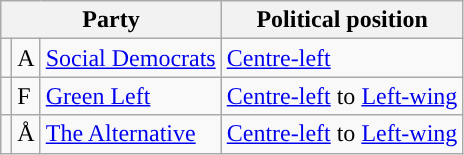<table class="wikitable">
<tr>
<th colspan="3">Party</th>
<th>Political position</th>
</tr>
<tr>
<td></td>
<td>A</td>
<td><a href='#'>Social Democrats</a></td>
<td><a href='#'>Centre-left</a></td>
</tr>
<tr>
<td></td>
<td>F</td>
<td><a href='#'>Green Left</a></td>
<td><a href='#'>Centre-left</a> to <a href='#'>Left-wing</a></td>
</tr>
<tr>
<td></td>
<td>Å</td>
<td><a href='#'>The Alternative</a></td>
<td><a href='#'>Centre-left</a> to <a href='#'>Left-wing</a></td>
</tr>
</table>
